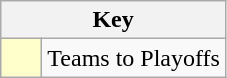<table class="wikitable" style="text-align: center;">
<tr>
<th colspan=2>Key</th>
</tr>
<tr>
<td style="background:#ffc; width:20px;"></td>
<td align=left>Teams to Playoffs</td>
</tr>
</table>
